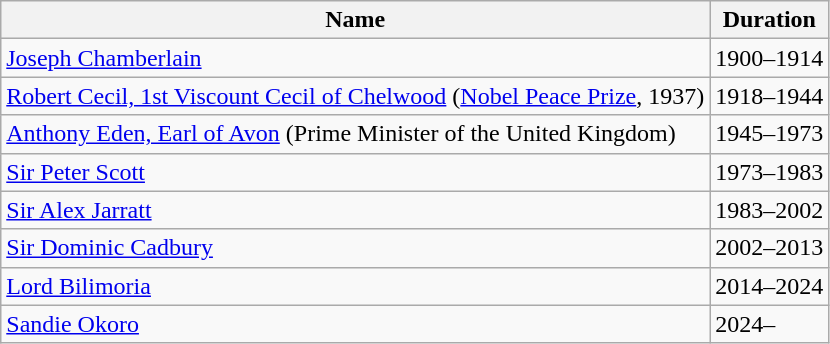<table class="wikitable">
<tr>
<th>Name</th>
<th>Duration</th>
</tr>
<tr>
<td><a href='#'>Joseph Chamberlain</a></td>
<td>1900–1914</td>
</tr>
<tr>
<td><a href='#'>Robert Cecil, 1st Viscount Cecil of Chelwood</a> (<a href='#'>Nobel Peace Prize</a>, 1937)</td>
<td>1918–1944</td>
</tr>
<tr>
<td><a href='#'>Anthony Eden, Earl of Avon</a> (Prime Minister of the United Kingdom)</td>
<td>1945–1973</td>
</tr>
<tr>
<td><a href='#'>Sir Peter Scott</a></td>
<td>1973–1983</td>
</tr>
<tr>
<td><a href='#'>Sir Alex Jarratt</a></td>
<td>1983–2002</td>
</tr>
<tr>
<td><a href='#'>Sir Dominic Cadbury</a></td>
<td>2002–2013</td>
</tr>
<tr>
<td><a href='#'>Lord Bilimoria</a></td>
<td>2014–2024</td>
</tr>
<tr>
<td><a href='#'>Sandie Okoro</a></td>
<td>2024–</td>
</tr>
</table>
